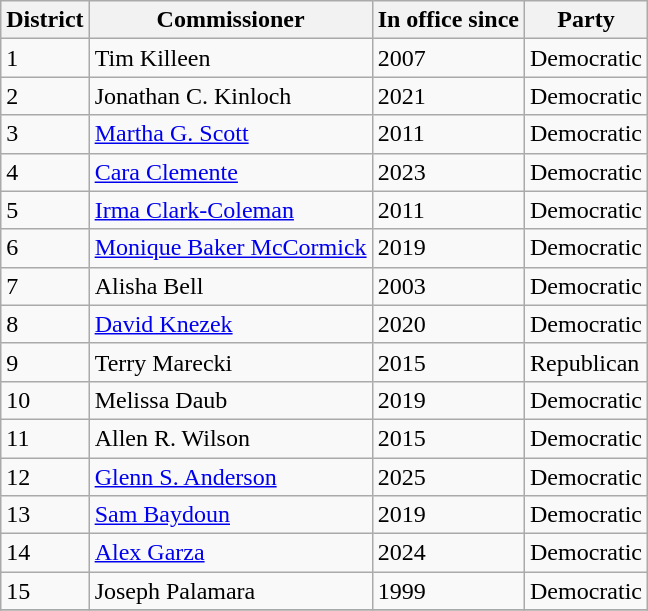<table class="wikitable">
<tr>
<th>District</th>
<th>Commissioner</th>
<th>In office since</th>
<th>Party</th>
</tr>
<tr>
<td>1</td>
<td>Tim Killeen</td>
<td>2007</td>
<td>Democratic</td>
</tr>
<tr>
<td>2</td>
<td>Jonathan C. Kinloch</td>
<td>2021</td>
<td>Democratic</td>
</tr>
<tr>
<td>3</td>
<td><a href='#'>Martha G. Scott</a></td>
<td>2011</td>
<td>Democratic</td>
</tr>
<tr>
<td>4</td>
<td><a href='#'>Cara Clemente</a></td>
<td>2023</td>
<td>Democratic</td>
</tr>
<tr>
<td>5</td>
<td><a href='#'>Irma Clark-Coleman</a></td>
<td>2011</td>
<td>Democratic</td>
</tr>
<tr>
<td>6</td>
<td><a href='#'>Monique Baker McCormick</a></td>
<td>2019</td>
<td>Democratic</td>
</tr>
<tr>
<td>7</td>
<td>Alisha Bell</td>
<td>2003</td>
<td>Democratic</td>
</tr>
<tr>
<td>8</td>
<td><a href='#'>David Knezek</a></td>
<td>2020</td>
<td>Democratic</td>
</tr>
<tr>
<td>9</td>
<td>Terry Marecki</td>
<td>2015</td>
<td>Republican</td>
</tr>
<tr>
<td>10</td>
<td>Melissa Daub</td>
<td>2019</td>
<td>Democratic</td>
</tr>
<tr>
<td>11</td>
<td>Allen R. Wilson</td>
<td>2015</td>
<td>Democratic</td>
</tr>
<tr>
<td>12</td>
<td><a href='#'>Glenn S. Anderson</a></td>
<td>2025</td>
<td>Democratic</td>
</tr>
<tr>
<td>13</td>
<td><a href='#'>Sam Baydoun</a></td>
<td>2019</td>
<td>Democratic</td>
</tr>
<tr>
<td>14</td>
<td><a href='#'>Alex Garza</a></td>
<td>2024</td>
<td>Democratic</td>
</tr>
<tr>
<td>15</td>
<td>Joseph Palamara</td>
<td>1999</td>
<td>Democratic</td>
</tr>
<tr>
</tr>
</table>
